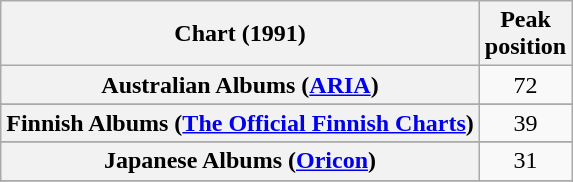<table class="wikitable sortable plainrowheaders">
<tr>
<th>Chart (1991)</th>
<th>Peak<br>position</th>
</tr>
<tr>
<th scope="row">Australian Albums (<a href='#'>ARIA</a>)</th>
<td align="center">72</td>
</tr>
<tr>
</tr>
<tr>
<th scope="row">Finnish Albums (<a href='#'>The Official Finnish Charts</a>)</th>
<td align="center">39</td>
</tr>
<tr>
</tr>
<tr>
<th scope="row">Japanese Albums (<a href='#'>Oricon</a>)</th>
<td align="center">31</td>
</tr>
<tr>
</tr>
<tr>
</tr>
<tr>
</tr>
<tr>
</tr>
<tr>
</tr>
</table>
